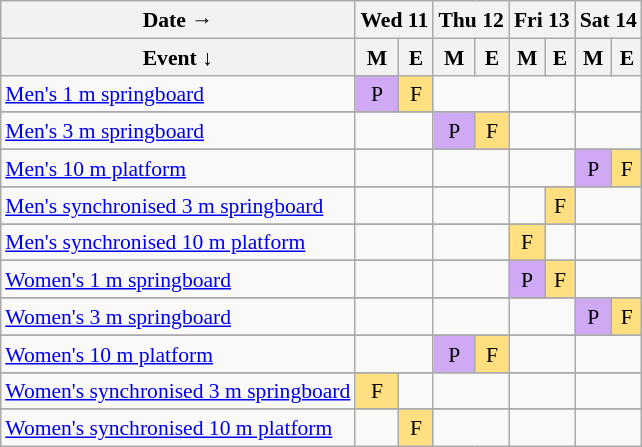<table class="wikitable" style="margin:0.5em auto; font-size:90%; line-height:1.25em;">
<tr style="text-align:center;">
<th>Date →</th>
<th colspan="2">Wed 11</th>
<th colspan="2">Thu 12</th>
<th colspan="2">Fri 13</th>
<th colspan="2">Sat 14</th>
</tr>
<tr>
<th>Event   ↓</th>
<th>M</th>
<th>E</th>
<th>M</th>
<th>E</th>
<th>M</th>
<th>E</th>
<th>M</th>
<th>E</th>
</tr>
<tr style="text-align:center;">
<td style="text-align:left;"><a href='#'>Men's 1 m springboard</a></td>
<td style="background-color:#D0A9F5;">P</td>
<td style="background-color:#FFDF80;">F</td>
<td colspan=2></td>
<td colspan=2></td>
<td colspan=2></td>
</tr>
<tr>
</tr>
<tr style="text-align:center;">
<td style="text-align:left;"><a href='#'>Men's 3 m springboard</a></td>
<td colspan=2></td>
<td style="background-color:#D0A9F5;">P</td>
<td style="background-color:#FFDF80;">F</td>
<td colspan=2></td>
<td colspan=2></td>
</tr>
<tr>
</tr>
<tr style="text-align:center;">
<td style="text-align:left;"><a href='#'>Men's 10 m platform</a></td>
<td colspan=2></td>
<td colspan=2></td>
<td colspan=2></td>
<td style="background-color:#D0A9F5;">P</td>
<td style="background-color:#FFDF80;">F</td>
</tr>
<tr>
</tr>
<tr style="text-align:center;">
<td style="text-align:left;"><a href='#'>Men's synchronised 3 m springboard</a></td>
<td colspan=2></td>
<td colspan=2></td>
<td></td>
<td style="background-color:#FFDF80;">F</td>
<td colspan=2></td>
</tr>
<tr>
</tr>
<tr style="text-align:center;">
<td style="text-align:left;"><a href='#'>Men's synchronised 10 m platform</a></td>
<td colspan=2></td>
<td colspan=2></td>
<td style="background-color:#FFDF80;">F</td>
<td></td>
<td colspan=2></td>
</tr>
<tr>
</tr>
<tr style="text-align:center;">
<td style="text-align:left;"><a href='#'>Women's 1 m springboard</a></td>
<td colspan=2></td>
<td colspan=2></td>
<td style="background-color:#D0A9F5;">P</td>
<td style="background-color:#FFDF80;">F</td>
<td colspan=2></td>
</tr>
<tr>
</tr>
<tr style="text-align:center;">
<td style="text-align:left;"><a href='#'>Women's 3 m springboard</a></td>
<td colspan=2></td>
<td colspan=2></td>
<td colspan=2></td>
<td style="background-color:#D0A9F5;">P</td>
<td style="background-color:#FFDF80;">F</td>
</tr>
<tr>
</tr>
<tr style="text-align:center;">
<td style="text-align:left;"><a href='#'>Women's 10 m platform</a></td>
<td colspan=2></td>
<td style="background-color:#D0A9F5;">P</td>
<td style="background-color:#FFDF80;">F</td>
<td colspan=2></td>
<td colspan=2></td>
</tr>
<tr>
</tr>
<tr style="text-align:center;">
<td style="text-align:left;"><a href='#'>Women's synchronised 3 m springboard</a></td>
<td style="background-color:#FFDF80;">F</td>
<td></td>
<td colspan=2></td>
<td colspan=2></td>
<td colspan=2></td>
</tr>
<tr>
</tr>
<tr style="text-align:center;">
<td style="text-align:left;"><a href='#'>Women's synchronised 10 m platform</a></td>
<td></td>
<td style="background-color:#FFDF80;">F</td>
<td colspan=2></td>
<td colspan=2></td>
<td colspan=2></td>
</tr>
</table>
